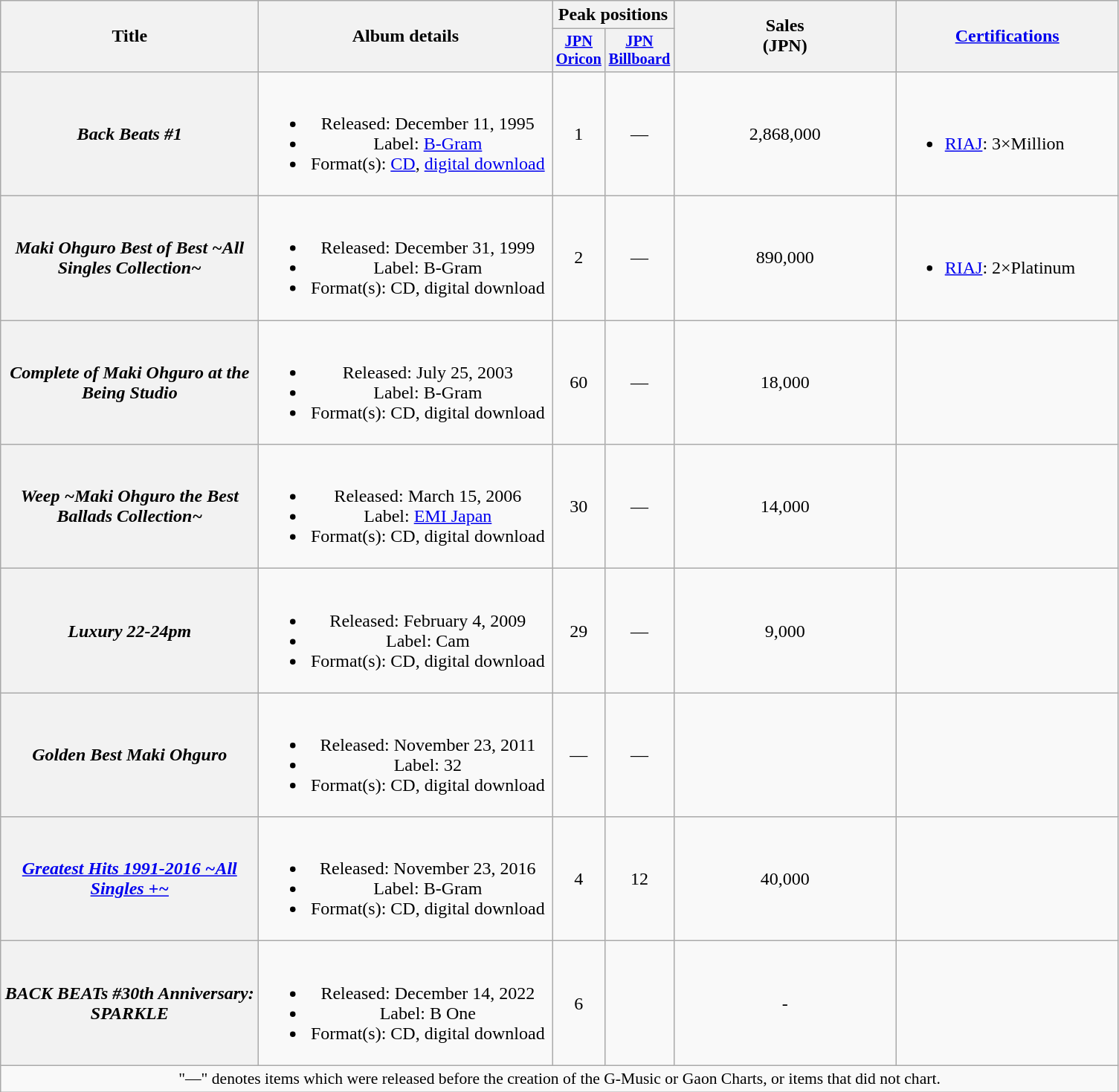<table class="wikitable plainrowheaders" style="text-align:center;">
<tr>
<th style="width:14em;" rowspan="2">Title</th>
<th style="width:16em;" rowspan="2">Album details</th>
<th colspan="2">Peak positions</th>
<th style="width:12em;" rowspan="2">Sales<br>(JPN)</th>
<th style="width:12em;" rowspan="2"><a href='#'>Certifications</a></th>
</tr>
<tr>
<th style="width:3em;font-size:85%"><a href='#'>JPN<br>Oricon</a><br></th>
<th style="width:3em;font-size:85%"><a href='#'>JPN<br>Billboard</a><br></th>
</tr>
<tr>
<th scope="row"><em>Back Beats #1</em></th>
<td><br><ul><li>Released: December 11, 1995</li><li>Label: <a href='#'>B-Gram</a></li><li>Format(s): <a href='#'>CD</a>, <a href='#'>digital download</a></li></ul></td>
<td>1</td>
<td>—</td>
<td>2,868,000</td>
<td style="text-align:left;"><br><ul><li><a href='#'>RIAJ</a>: 3×Million</li></ul></td>
</tr>
<tr>
<th scope="row"><em>Maki Ohguro Best of Best ~All Singles Collection~</em></th>
<td><br><ul><li>Released: December 31, 1999</li><li>Label: B-Gram</li><li>Format(s): CD, digital download</li></ul></td>
<td>2</td>
<td>—</td>
<td>890,000</td>
<td style="text-align:left;"><br><ul><li><a href='#'>RIAJ</a>: 2×Platinum</li></ul></td>
</tr>
<tr>
<th scope="row"><em>Complete of Maki Ohguro at the Being Studio</em></th>
<td><br><ul><li>Released: July 25, 2003</li><li>Label: B-Gram</li><li>Format(s): CD, digital download</li></ul></td>
<td>60</td>
<td>—</td>
<td>18,000</td>
<td style="text-align:left;"></td>
</tr>
<tr>
<th scope="row"><em>Weep ~Maki Ohguro the Best Ballads Collection~</em></th>
<td><br><ul><li>Released: March 15, 2006</li><li>Label: <a href='#'>EMI Japan</a></li><li>Format(s): CD, digital download</li></ul></td>
<td>30</td>
<td>—</td>
<td>14,000</td>
<td style="text-align:left;"></td>
</tr>
<tr>
<th scope="row"><em>Luxury 22-24pm</em></th>
<td><br><ul><li>Released: February 4, 2009</li><li>Label: Cam</li><li>Format(s): CD, digital download</li></ul></td>
<td>29</td>
<td>—</td>
<td>9,000</td>
<td style="text-align:left;"></td>
</tr>
<tr>
<th scope="row"><em>Golden Best Maki Ohguro</em></th>
<td><br><ul><li>Released: November 23, 2011</li><li>Label: 32</li><li>Format(s): CD, digital download</li></ul></td>
<td>—</td>
<td>—</td>
<td></td>
<td style="text-align:left;"></td>
</tr>
<tr>
<th scope="row"><em><a href='#'>Greatest Hits 1991-2016 ~All Singles +~</a></em></th>
<td><br><ul><li>Released: November 23, 2016</li><li>Label: B-Gram</li><li>Format(s): CD, digital download</li></ul></td>
<td>4</td>
<td>12</td>
<td>40,000</td>
<td style="text-align:left;"></td>
</tr>
<tr>
<th scope="row"><em>BACK BEATs #30th Anniversary: SPARKLE</em></th>
<td><br><ul><li>Released: December 14, 2022</li><li>Label: B One</li><li>Format(s): CD, digital download</li></ul></td>
<td>6</td>
<td></td>
<td>-</td>
<td style="text-align:left;"></td>
</tr>
<tr>
<td colspan="9"  style="text-align:center; font-size:90%;">"—" denotes items which were released before the creation of the G-Music or Gaon Charts, or items that did not chart.</td>
</tr>
</table>
